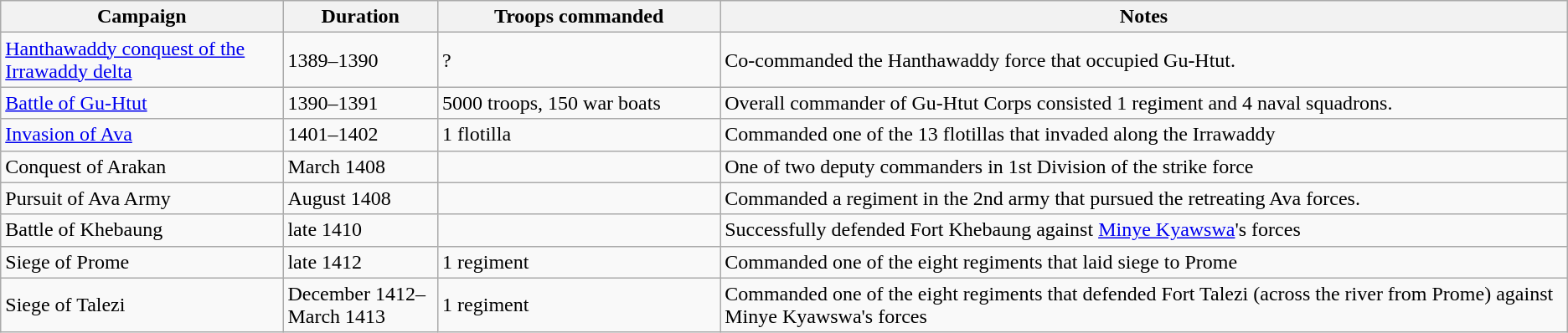<table class="wikitable" border="1">
<tr>
<th width=10%>Campaign</th>
<th width=5%>Duration</th>
<th width=10%>Troops commanded</th>
<th width=30%>Notes</th>
</tr>
<tr>
<td><a href='#'>Hanthawaddy conquest of the Irrawaddy delta</a></td>
<td>1389–1390</td>
<td>?</td>
<td>Co-commanded the Hanthawaddy force that occupied Gu-Htut.</td>
</tr>
<tr>
<td><a href='#'>Battle of Gu-Htut</a></td>
<td>1390–1391</td>
<td>5000 troops, 150 war boats</td>
<td>Overall commander of Gu-Htut Corps consisted 1 regiment and 4 naval squadrons.</td>
</tr>
<tr>
<td><a href='#'>Invasion of Ava</a></td>
<td>1401–1402</td>
<td>1 flotilla</td>
<td>Commanded one of the 13 flotillas that invaded along the Irrawaddy</td>
</tr>
<tr>
<td>Conquest of Arakan</td>
<td>March 1408</td>
<td></td>
<td>One of two deputy commanders in 1st Division of the strike force</td>
</tr>
<tr>
<td>Pursuit of Ava Army</td>
<td>August 1408</td>
<td></td>
<td>Commanded a regiment in the 2nd army that pursued the retreating Ava forces.</td>
</tr>
<tr>
<td>Battle of Khebaung</td>
<td>late 1410</td>
<td></td>
<td>Successfully defended Fort Khebaung against <a href='#'>Minye Kyawswa</a>'s forces</td>
</tr>
<tr>
<td>Siege of Prome</td>
<td>late 1412</td>
<td>1 regiment</td>
<td>Commanded one of the eight regiments that laid siege to Prome</td>
</tr>
<tr>
<td>Siege of Talezi</td>
<td>December 1412–March 1413</td>
<td>1 regiment</td>
<td>Commanded one of the eight regiments that defended Fort Talezi (across the river from Prome) against Minye Kyawswa's forces</td>
</tr>
</table>
